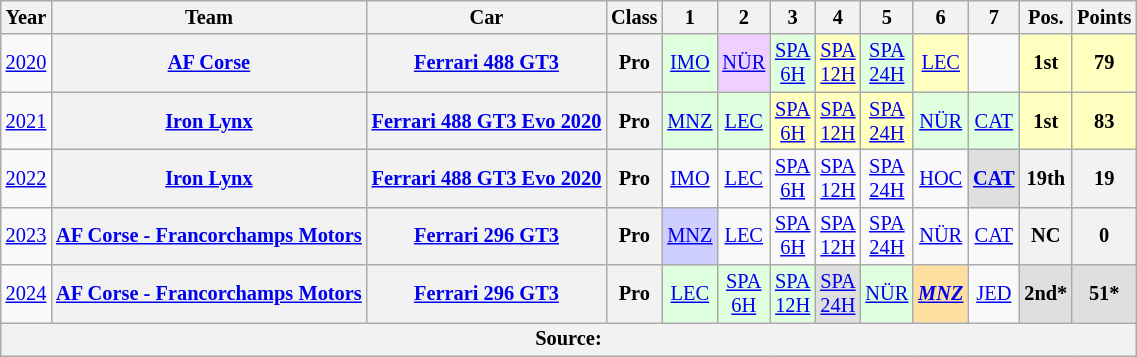<table class="wikitable" border="1" style="text-align:center; font-size:85%;">
<tr>
<th>Year</th>
<th>Team</th>
<th>Car</th>
<th>Class</th>
<th>1</th>
<th>2</th>
<th>3</th>
<th>4</th>
<th>5</th>
<th>6</th>
<th>7</th>
<th>Pos.</th>
<th>Points</th>
</tr>
<tr>
<td><a href='#'>2020</a></td>
<th nowrap><a href='#'>AF Corse</a></th>
<th nowrap><a href='#'>Ferrari 488 GT3</a></th>
<th>Pro</th>
<td style="background:#DFFFDF;"><a href='#'>IMO</a><br></td>
<td style="background:#EFCFFF;"><a href='#'>NÜR</a><br></td>
<td style="background:#DFFFDF;"><a href='#'>SPA<br>6H</a><br></td>
<td style="background:#FFFFBF;"><a href='#'>SPA<br>12H</a><br></td>
<td style="background:#DFFFDF;"><a href='#'>SPA<br>24H</a><br></td>
<td style="background:#FFFFBF;"><a href='#'>LEC</a><br></td>
<td></td>
<th style="background:#FFFFBF;">1st</th>
<th style="background:#FFFFBF;">79</th>
</tr>
<tr>
<td><a href='#'>2021</a></td>
<th nowrap><a href='#'>Iron Lynx</a></th>
<th nowrap><a href='#'>Ferrari 488 GT3 Evo 2020</a></th>
<th>Pro</th>
<td style="background:#DFFFDF;"><a href='#'>MNZ</a><br></td>
<td style="background:#DFFFDF;"><a href='#'>LEC</a><br></td>
<td style="background:#FFFFBF;"><a href='#'>SPA<br>6H</a><br></td>
<td style="background:#FFFFBF;"><a href='#'>SPA<br>12H</a><br></td>
<td style="background:#FFFFBF;"><a href='#'>SPA<br>24H</a><br></td>
<td style="background:#DFFFDF;"><a href='#'>NÜR</a><br></td>
<td style="background:#DFFFDF;"><a href='#'>CAT</a><br></td>
<th style="background:#FFFFBF;">1st</th>
<th style="background:#FFFFBF;">83</th>
</tr>
<tr>
<td><a href='#'>2022</a></td>
<th nowrap><a href='#'>Iron Lynx</a></th>
<th nowrap><a href='#'>Ferrari 488 GT3 Evo 2020</a></th>
<th>Pro</th>
<td style="background:#;"><a href='#'>IMO</a></td>
<td style="background:#;"><a href='#'>LEC</a></td>
<td style="background:#;"><a href='#'>SPA<br>6H</a></td>
<td style="background:#;"><a href='#'>SPA<br>12H</a></td>
<td style="background:#;"><a href='#'>SPA<br>24H</a></td>
<td style="background:#;"><a href='#'>HOC</a></td>
<td style="background:#DFDFDF;"><strong><a href='#'>CAT</a></strong><br></td>
<th>19th</th>
<th>19</th>
</tr>
<tr>
<td><a href='#'>2023</a></td>
<th nowrap><a href='#'>AF Corse - Francorchamps Motors</a></th>
<th nowrap><a href='#'>Ferrari 296 GT3</a></th>
<th>Pro</th>
<td style="background:#CFCFFF;"><a href='#'>MNZ</a><br></td>
<td style="background:#;"><a href='#'>LEC</a></td>
<td style="background:#;"><a href='#'>SPA<br>6H</a></td>
<td style="background:#;"><a href='#'>SPA<br>12H</a></td>
<td style="background:#;"><a href='#'>SPA<br>24H</a></td>
<td style="background:#;"><a href='#'>NÜR</a></td>
<td style="background:#;"><a href='#'>CAT</a></td>
<th>NC</th>
<th>0</th>
</tr>
<tr>
<td><a href='#'>2024</a></td>
<th nowrap><a href='#'>AF Corse - Francorchamps Motors</a></th>
<th nowrap><a href='#'>Ferrari 296 GT3</a></th>
<th>Pro</th>
<td style="background:#DFFFDF;"><a href='#'>LEC</a><br></td>
<td style="background:#DFFFDF;"><a href='#'>SPA<br>6H</a><br></td>
<td style="background:#DFFFDF;"><a href='#'>SPA<br>12H</a><br></td>
<td style="background:#DFDFDF;"><a href='#'>SPA<br>24H</a><br></td>
<td style="background:#DFFFDF;"><a href='#'>NÜR</a><br></td>
<td style="background:#FFDF9F;"><strong><em><a href='#'>MNZ</a></em></strong><br></td>
<td style="background:#;"><a href='#'>JED</a><br></td>
<th style="background:#DFDFDF;">2nd*</th>
<th style="background:#DFDFDF;">51*</th>
</tr>
<tr>
<th colspan="13">Source:</th>
</tr>
</table>
